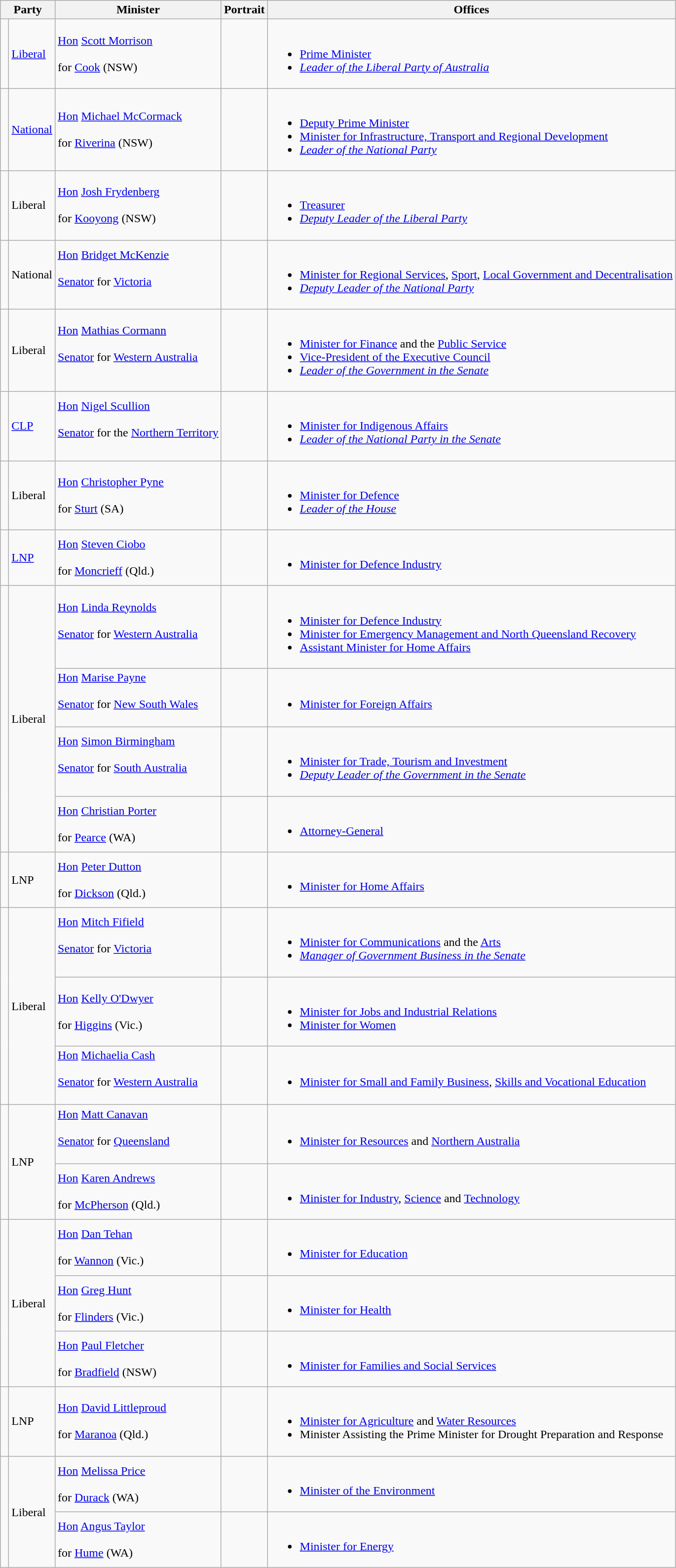<table class="wikitable sortable">
<tr>
<th colspan=2>Party</th>
<th>Minister</th>
<th>Portrait</th>
<th>Offices</th>
</tr>
<tr>
<td> </td>
<td><a href='#'>Liberal</a></td>
<td><a href='#'>Hon</a> <a href='#'>Scott Morrison</a><br><br> for <a href='#'>Cook</a> (NSW)<br></td>
<td></td>
<td><br><ul><li><a href='#'>Prime Minister</a></li><li><em><a href='#'>Leader of the Liberal Party of Australia</a></em></li></ul></td>
</tr>
<tr>
<td> </td>
<td><a href='#'>National</a></td>
<td><a href='#'>Hon</a> <a href='#'>Michael McCormack</a><br><br> for <a href='#'>Riverina</a> (NSW)<br></td>
<td></td>
<td><br><ul><li><a href='#'>Deputy Prime Minister</a></li><li><a href='#'>Minister for Infrastructure, Transport and Regional Development</a></li><li><em><a href='#'>Leader of the National Party</a></em></li></ul></td>
</tr>
<tr>
<td> </td>
<td>Liberal</td>
<td><a href='#'>Hon</a> <a href='#'>Josh Frydenberg</a><br><br> for <a href='#'>Kooyong</a> (NSW)<br></td>
<td></td>
<td><br><ul><li><a href='#'>Treasurer</a></li><li><em><a href='#'>Deputy Leader of the Liberal Party</a></em></li></ul></td>
</tr>
<tr>
<td> </td>
<td>National</td>
<td><a href='#'>Hon</a> <a href='#'>Bridget McKenzie</a><br><br><a href='#'>Senator</a> for <a href='#'>Victoria</a><br><br></td>
<td></td>
<td><br><ul><li><a href='#'>Minister for Regional Services</a>, <a href='#'>Sport</a>, <a href='#'>Local Government and Decentralisation</a></li><li><em><a href='#'>Deputy Leader of the National Party</a></em></li></ul></td>
</tr>
<tr>
<td> </td>
<td>Liberal</td>
<td><a href='#'>Hon</a> <a href='#'>Mathias Cormann</a><br><br><a href='#'>Senator</a> for <a href='#'>Western Australia</a><br><br></td>
<td></td>
<td><br><ul><li><a href='#'>Minister for Finance</a> and the <a href='#'>Public Service</a></li><li><a href='#'>Vice-President of the Executive Council</a></li><li><em><a href='#'>Leader of the Government in the Senate</a></em></li></ul></td>
</tr>
<tr>
<td> </td>
<td><a href='#'>CLP</a></td>
<td><a href='#'>Hon</a> <a href='#'>Nigel Scullion</a><br><br><a href='#'>Senator</a> for the <a href='#'>Northern Territory</a><br><br></td>
<td></td>
<td><br><ul><li><a href='#'>Minister for Indigenous Affairs</a></li><li><em><a href='#'>Leader of the National Party in the Senate</a></em></li></ul></td>
</tr>
<tr>
<td> </td>
<td>Liberal</td>
<td><a href='#'>Hon</a> <a href='#'>Christopher Pyne</a><br><br> for <a href='#'>Sturt</a> (SA)<br></td>
<td></td>
<td><br><ul><li><a href='#'>Minister for Defence</a></li><li><em><a href='#'>Leader of the House</a></em></li></ul></td>
</tr>
<tr>
<td> </td>
<td><a href='#'>LNP</a></td>
<td><a href='#'>Hon</a> <a href='#'>Steven Ciobo</a><br><br> for <a href='#'>Moncrieff</a> (Qld.)<br></td>
<td></td>
<td><br><ul><li><a href='#'>Minister for Defence Industry</a> </li></ul></td>
</tr>
<tr>
<td rowspan=4 > </td>
<td rowspan=4>Liberal</td>
<td><a href='#'>Hon</a> <a href='#'>Linda Reynolds</a><br><br><a href='#'>Senator</a> for <a href='#'>Western Australia</a><br><br></td>
<td></td>
<td><br><ul><li><a href='#'>Minister for Defence Industry</a> </li><li><a href='#'>Minister for Emergency Management and North Queensland Recovery</a> </li><li><a href='#'>Assistant Minister for Home Affairs</a> </li></ul></td>
</tr>
<tr>
<td><a href='#'>Hon</a> <a href='#'>Marise Payne</a><br><br><a href='#'>Senator</a> for <a href='#'>New South Wales</a><br><br></td>
<td></td>
<td><br><ul><li><a href='#'>Minister for Foreign Affairs</a></li></ul></td>
</tr>
<tr>
<td><a href='#'>Hon</a> <a href='#'>Simon Birmingham</a><br><br><a href='#'>Senator</a> for <a href='#'>South Australia</a><br><br></td>
<td></td>
<td><br><ul><li><a href='#'>Minister for Trade, Tourism and Investment</a></li><li><em><a href='#'>Deputy Leader of the Government in the Senate</a></em></li></ul></td>
</tr>
<tr>
<td><a href='#'>Hon</a> <a href='#'>Christian Porter</a><br><br> for <a href='#'>Pearce</a> (WA)<br></td>
<td></td>
<td><br><ul><li><a href='#'>Attorney-General</a></li></ul></td>
</tr>
<tr>
<td> </td>
<td>LNP</td>
<td><a href='#'>Hon</a> <a href='#'>Peter Dutton</a><br><br> for <a href='#'>Dickson</a> (Qld.)<br></td>
<td></td>
<td><br><ul><li><a href='#'>Minister for Home Affairs</a></li></ul></td>
</tr>
<tr>
<td rowspan=3 > </td>
<td rowspan=3>Liberal</td>
<td><a href='#'>Hon</a> <a href='#'>Mitch Fifield</a><br><br><a href='#'>Senator</a> for <a href='#'>Victoria</a><br><br></td>
<td></td>
<td><br><ul><li><a href='#'>Minister for Communications</a> and the <a href='#'>Arts</a></li><li><em><a href='#'>Manager of Government Business in the Senate</a></em></li></ul></td>
</tr>
<tr>
<td><a href='#'>Hon</a> <a href='#'>Kelly O'Dwyer</a><br><br> for <a href='#'>Higgins</a> (Vic.)<br></td>
<td></td>
<td><br><ul><li><a href='#'>Minister for Jobs and Industrial Relations</a></li><li><a href='#'>Minister for Women</a></li></ul></td>
</tr>
<tr>
<td><a href='#'>Hon</a> <a href='#'>Michaelia Cash</a><br><br><a href='#'>Senator</a> for <a href='#'>Western Australia</a><br><br></td>
<td></td>
<td><br><ul><li><a href='#'>Minister for Small and Family Business</a>, <a href='#'>Skills and Vocational Education</a></li></ul></td>
</tr>
<tr>
<td rowspan=2 > </td>
<td rowspan=2>LNP</td>
<td><a href='#'>Hon</a> <a href='#'>Matt Canavan</a><br><br><a href='#'>Senator</a> for <a href='#'>Queensland</a><br><br></td>
<td></td>
<td><br><ul><li><a href='#'>Minister for Resources</a> and <a href='#'>Northern Australia</a></li></ul></td>
</tr>
<tr>
<td><a href='#'>Hon</a> <a href='#'>Karen Andrews</a><br><br> for <a href='#'>McPherson</a> (Qld.)<br></td>
<td></td>
<td><br><ul><li><a href='#'>Minister for Industry</a>, <a href='#'>Science</a> and <a href='#'>Technology</a></li></ul></td>
</tr>
<tr>
<td rowspan=3 > </td>
<td rowspan=3>Liberal</td>
<td><a href='#'>Hon</a> <a href='#'>Dan Tehan</a><br><br> for <a href='#'>Wannon</a> (Vic.)<br></td>
<td></td>
<td><br><ul><li><a href='#'>Minister for Education</a></li></ul></td>
</tr>
<tr>
<td><a href='#'>Hon</a> <a href='#'>Greg Hunt</a><br><br> for <a href='#'>Flinders</a> (Vic.)<br></td>
<td></td>
<td><br><ul><li><a href='#'>Minister for Health</a></li></ul></td>
</tr>
<tr>
<td><a href='#'>Hon</a> <a href='#'>Paul Fletcher</a><br><br> for <a href='#'>Bradfield</a> (NSW)<br></td>
<td></td>
<td><br><ul><li><a href='#'>Minister for Families and Social Services</a></li></ul></td>
</tr>
<tr>
<td> </td>
<td>LNP</td>
<td><a href='#'>Hon</a> <a href='#'>David Littleproud</a><br><br> for <a href='#'>Maranoa</a> (Qld.)<br></td>
<td></td>
<td><br><ul><li><a href='#'>Minister for Agriculture</a> and <a href='#'>Water Resources</a></li><li>Minister Assisting the Prime Minister for Drought Preparation and Response </li></ul></td>
</tr>
<tr>
<td rowspan=2 > </td>
<td rowspan=2>Liberal</td>
<td><a href='#'>Hon</a> <a href='#'>Melissa Price</a><br><br> for <a href='#'>Durack</a> (WA)<br></td>
<td></td>
<td><br><ul><li><a href='#'>Minister of the Environment</a></li></ul></td>
</tr>
<tr>
<td><a href='#'>Hon</a> <a href='#'>Angus Taylor</a><br><br> for <a href='#'>Hume</a> (WA)<br></td>
<td></td>
<td><br><ul><li><a href='#'>Minister for Energy</a></li></ul></td>
</tr>
</table>
